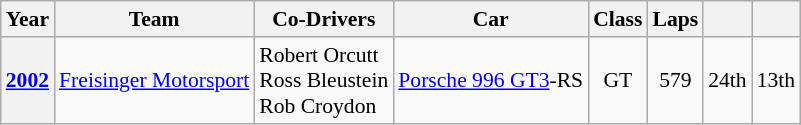<table class="wikitable" style="text-align:center; font-size:90%">
<tr>
<th>Year</th>
<th>Team</th>
<th>Co-Drivers</th>
<th>Car</th>
<th>Class</th>
<th>Laps</th>
<th></th>
<th></th>
</tr>
<tr>
<th><a href='#'>2002</a></th>
<td align="left"> <a href='#'>Freisinger Motorsport</a></td>
<td align="left"> Robert Orcutt<br> Ross Bleustein<br> Rob Croydon</td>
<td align="left"><a href='#'>Porsche 996 GT3</a>-RS</td>
<td>GT</td>
<td>579</td>
<td>24th</td>
<td>13th</td>
</tr>
</table>
